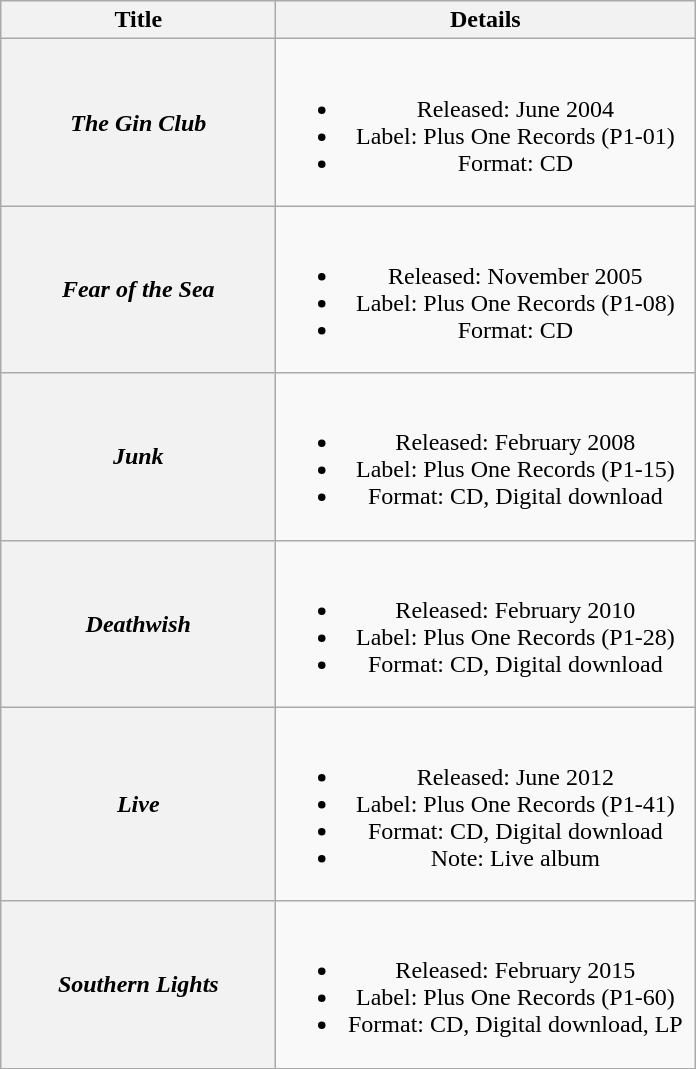<table class="wikitable plainrowheaders" style="text-align:center;" border="1">
<tr>
<th scope="col" style="width:11em;">Title</th>
<th scope="col" style="width:17em;">Details</th>
</tr>
<tr>
<th scope="row"><em>The Gin Club</em></th>
<td><br><ul><li>Released: June 2004</li><li>Label: Plus One Records (P1-01)</li><li>Format: CD</li></ul></td>
</tr>
<tr>
<th scope="row"><em>Fear of the Sea</em></th>
<td><br><ul><li>Released: November 2005</li><li>Label: Plus One Records (P1-08)</li><li>Format: CD</li></ul></td>
</tr>
<tr>
<th scope="row"><em>Junk</em></th>
<td><br><ul><li>Released: February 2008</li><li>Label: Plus One Records (P1-15)</li><li>Format: CD, Digital download</li></ul></td>
</tr>
<tr>
<th scope="row"><em>Deathwish</em></th>
<td><br><ul><li>Released: February 2010</li><li>Label: Plus One Records (P1-28)</li><li>Format: CD, Digital download</li></ul></td>
</tr>
<tr>
<th scope="row"><em>Live</em></th>
<td><br><ul><li>Released: June 2012</li><li>Label: Plus One Records (P1-41)</li><li>Format: CD, Digital download</li><li>Note: Live album</li></ul></td>
</tr>
<tr>
<th scope="row"><em>Southern Lights</em></th>
<td><br><ul><li>Released: February 2015</li><li>Label: Plus One Records (P1-60)</li><li>Format: CD, Digital download, LP</li></ul></td>
</tr>
</table>
